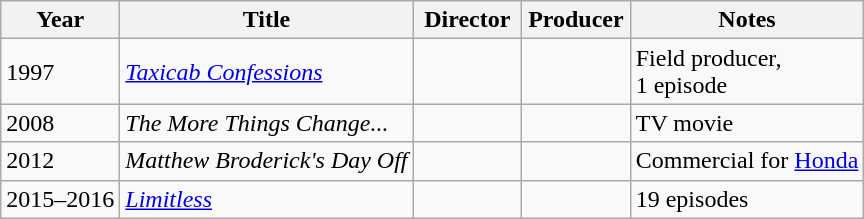<table class="wikitable">
<tr>
<th>Year</th>
<th>Title</th>
<th width="65">Director</th>
<th width="65">Producer</th>
<th>Notes</th>
</tr>
<tr>
<td>1997</td>
<td><em><a href='#'>Taxicab Confessions</a></em></td>
<td></td>
<td></td>
<td>Field producer,<br>1 episode</td>
</tr>
<tr>
<td>2008</td>
<td><em>The More Things Change...</em></td>
<td></td>
<td></td>
<td>TV movie</td>
</tr>
<tr>
<td>2012</td>
<td><em>Matthew Broderick's Day Off</em></td>
<td></td>
<td></td>
<td>Commercial for <a href='#'>Honda</a></td>
</tr>
<tr>
<td>2015–2016</td>
<td><em><a href='#'>Limitless</a></em></td>
<td></td>
<td></td>
<td>19 episodes</td>
</tr>
</table>
